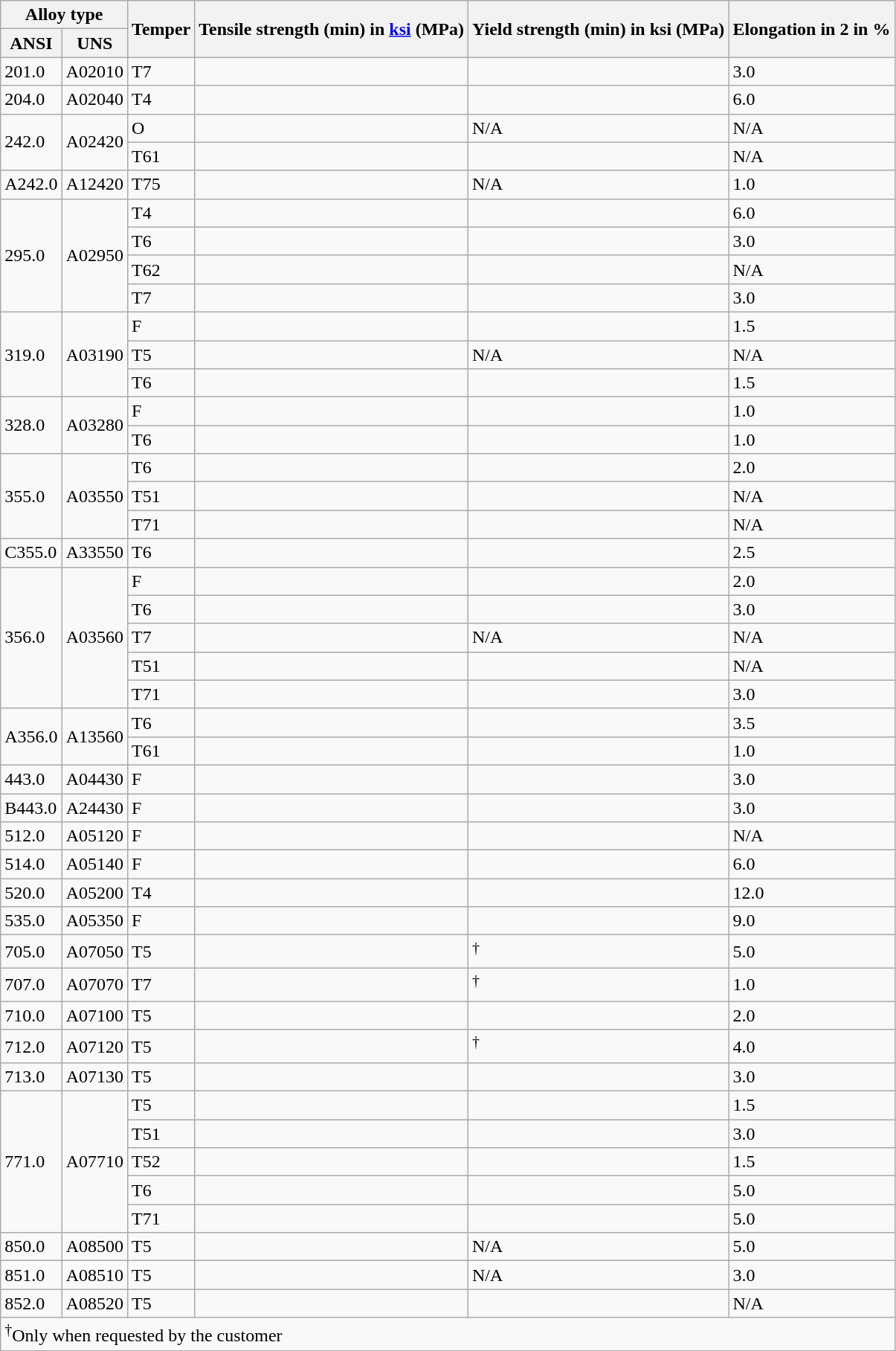<table class="wikitable sortable" border="1">
<tr>
<th colspan=2>Alloy type</th>
<th rowspan=2>Temper</th>
<th rowspan=2>Tensile strength (min) in <a href='#'>ksi</a> (MPa)</th>
<th rowspan=2>Yield strength (min) in ksi (MPa)</th>
<th rowspan=2>Elongation in 2 in %</th>
</tr>
<tr>
<th>ANSI</th>
<th>UNS</th>
</tr>
<tr>
<td>201.0</td>
<td>A02010</td>
<td>T7</td>
<td></td>
<td></td>
<td>3.0</td>
</tr>
<tr>
<td>204.0</td>
<td>A02040</td>
<td>T4</td>
<td></td>
<td></td>
<td>6.0</td>
</tr>
<tr>
<td rowspan=2>242.0</td>
<td rowspan=2>A02420</td>
<td>O</td>
<td></td>
<td>N/A</td>
<td>N/A</td>
</tr>
<tr>
<td>T61</td>
<td></td>
<td></td>
<td>N/A</td>
</tr>
<tr>
<td>A242.0</td>
<td>A12420</td>
<td>T75</td>
<td></td>
<td>N/A</td>
<td>1.0</td>
</tr>
<tr>
<td rowspan=4>295.0</td>
<td rowspan=4>A02950</td>
<td>T4</td>
<td></td>
<td></td>
<td>6.0</td>
</tr>
<tr>
<td>T6</td>
<td></td>
<td></td>
<td>3.0</td>
</tr>
<tr>
<td>T62</td>
<td></td>
<td></td>
<td>N/A</td>
</tr>
<tr>
<td>T7</td>
<td></td>
<td></td>
<td>3.0</td>
</tr>
<tr>
<td rowspan=3>319.0</td>
<td rowspan=3>A03190</td>
<td>F</td>
<td></td>
<td></td>
<td>1.5</td>
</tr>
<tr>
<td>T5</td>
<td></td>
<td>N/A</td>
<td>N/A</td>
</tr>
<tr>
<td>T6</td>
<td></td>
<td></td>
<td>1.5</td>
</tr>
<tr>
<td rowspan=2>328.0</td>
<td rowspan=2>A03280</td>
<td>F</td>
<td></td>
<td></td>
<td>1.0</td>
</tr>
<tr>
<td>T6</td>
<td></td>
<td></td>
<td>1.0</td>
</tr>
<tr>
<td rowspan=3>355.0</td>
<td rowspan=3>A03550</td>
<td>T6</td>
<td></td>
<td></td>
<td>2.0</td>
</tr>
<tr>
<td>T51</td>
<td></td>
<td></td>
<td>N/A</td>
</tr>
<tr>
<td>T71</td>
<td></td>
<td></td>
<td>N/A</td>
</tr>
<tr>
<td>C355.0</td>
<td>A33550</td>
<td>T6</td>
<td></td>
<td></td>
<td>2.5</td>
</tr>
<tr>
<td rowspan=5>356.0</td>
<td rowspan=5>A03560</td>
<td>F</td>
<td></td>
<td></td>
<td>2.0</td>
</tr>
<tr>
<td>T6</td>
<td></td>
<td></td>
<td>3.0</td>
</tr>
<tr>
<td>T7</td>
<td></td>
<td>N/A</td>
<td>N/A</td>
</tr>
<tr>
<td>T51</td>
<td></td>
<td></td>
<td>N/A</td>
</tr>
<tr>
<td>T71</td>
<td></td>
<td></td>
<td>3.0</td>
</tr>
<tr>
<td rowspan=2>A356.0</td>
<td rowspan=2>A13560</td>
<td>T6</td>
<td></td>
<td></td>
<td>3.5</td>
</tr>
<tr>
<td>T61</td>
<td></td>
<td></td>
<td>1.0</td>
</tr>
<tr>
<td>443.0</td>
<td>A04430</td>
<td>F</td>
<td></td>
<td></td>
<td>3.0</td>
</tr>
<tr>
<td>B443.0</td>
<td>A24430</td>
<td>F</td>
<td></td>
<td></td>
<td>3.0</td>
</tr>
<tr>
<td>512.0</td>
<td>A05120</td>
<td>F</td>
<td></td>
<td></td>
<td>N/A</td>
</tr>
<tr>
<td>514.0</td>
<td>A05140</td>
<td>F</td>
<td></td>
<td></td>
<td>6.0</td>
</tr>
<tr>
<td>520.0</td>
<td>A05200</td>
<td>T4</td>
<td></td>
<td></td>
<td>12.0</td>
</tr>
<tr>
<td>535.0</td>
<td>A05350</td>
<td>F</td>
<td></td>
<td></td>
<td>9.0</td>
</tr>
<tr>
<td>705.0</td>
<td>A07050</td>
<td>T5</td>
<td></td>
<td><sup>†</sup></td>
<td>5.0</td>
</tr>
<tr>
<td>707.0</td>
<td>A07070</td>
<td>T7</td>
<td></td>
<td><sup>†</sup></td>
<td>1.0</td>
</tr>
<tr>
<td>710.0</td>
<td>A07100</td>
<td>T5</td>
<td></td>
<td></td>
<td>2.0</td>
</tr>
<tr>
<td>712.0</td>
<td>A07120</td>
<td>T5</td>
<td></td>
<td><sup>†</sup></td>
<td>4.0</td>
</tr>
<tr>
<td>713.0</td>
<td>A07130</td>
<td>T5</td>
<td></td>
<td></td>
<td>3.0</td>
</tr>
<tr>
<td rowspan=5>771.0</td>
<td rowspan=5>A07710</td>
<td>T5</td>
<td></td>
<td></td>
<td>1.5</td>
</tr>
<tr>
<td>T51</td>
<td></td>
<td></td>
<td>3.0</td>
</tr>
<tr>
<td>T52</td>
<td></td>
<td></td>
<td>1.5</td>
</tr>
<tr>
<td>T6</td>
<td></td>
<td></td>
<td>5.0</td>
</tr>
<tr>
<td>T71</td>
<td></td>
<td></td>
<td>5.0</td>
</tr>
<tr>
<td>850.0</td>
<td>A08500</td>
<td>T5</td>
<td></td>
<td>N/A</td>
<td>5.0</td>
</tr>
<tr>
<td>851.0</td>
<td>A08510</td>
<td>T5</td>
<td></td>
<td>N/A</td>
<td>3.0</td>
</tr>
<tr>
<td>852.0</td>
<td>A08520</td>
<td>T5</td>
<td></td>
<td></td>
<td>N/A</td>
</tr>
<tr>
<td colspan=6><sup>†</sup>Only when requested by the customer</td>
</tr>
</table>
